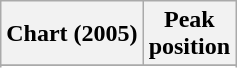<table class="wikitable sortable plainrowheaders" style="text-align:center">
<tr>
<th scope="col">Chart (2005)</th>
<th scope="col">Peak<br> position</th>
</tr>
<tr>
</tr>
<tr>
</tr>
<tr>
</tr>
</table>
